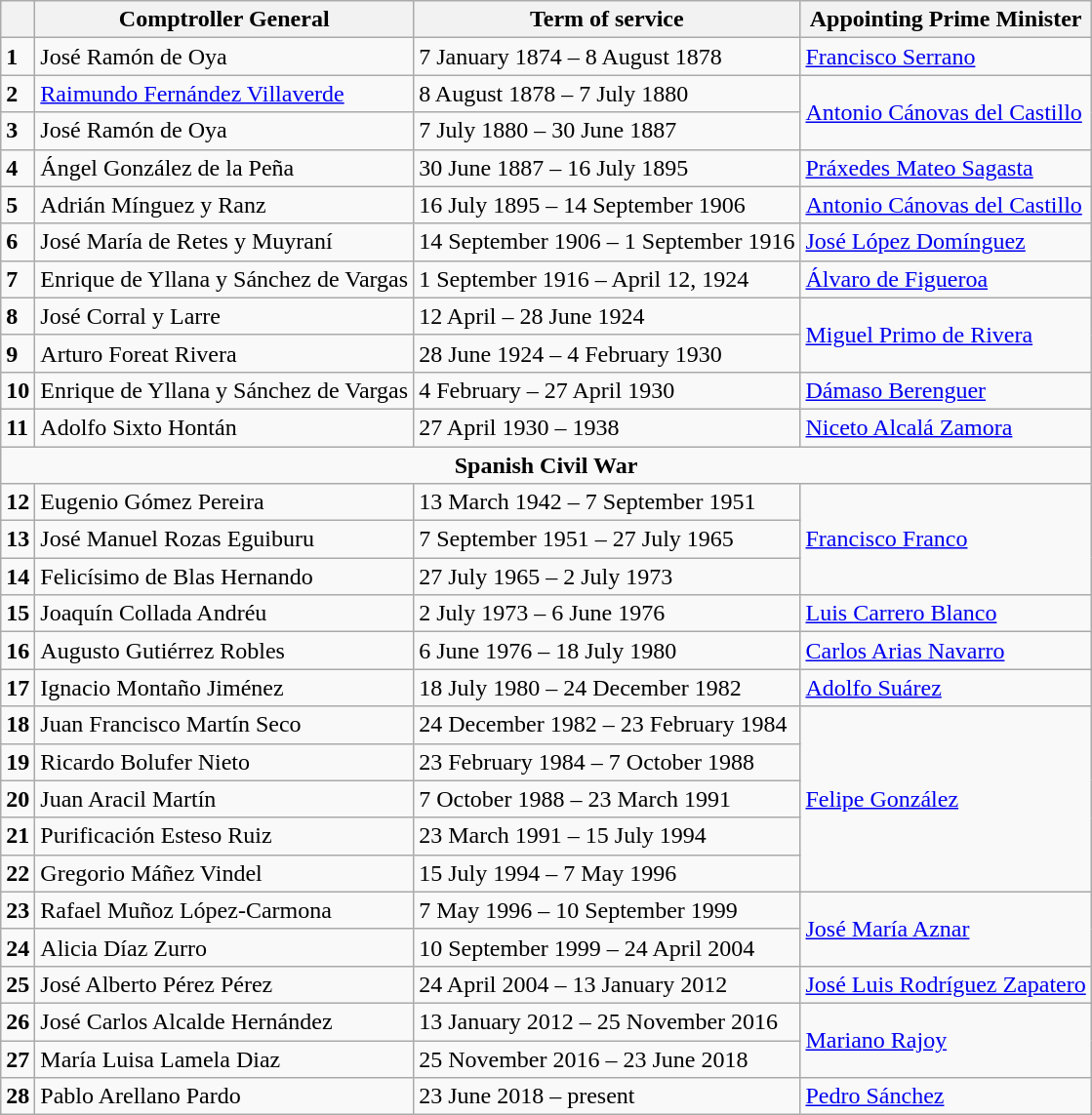<table class="wikitable">
<tr>
<th></th>
<th>Comptroller General</th>
<th>Term of service</th>
<th>Appointing Prime Minister</th>
</tr>
<tr>
<td><strong>1</strong></td>
<td>José Ramón de Oya</td>
<td>7 January 1874 – 8 August 1878</td>
<td><a href='#'>Francisco Serrano</a></td>
</tr>
<tr>
<td><strong>2</strong></td>
<td><a href='#'>Raimundo Fernández Villaverde</a></td>
<td>8 August 1878 – 7 July 1880</td>
<td rowspan="2"><a href='#'>Antonio Cánovas del Castillo</a></td>
</tr>
<tr>
<td><strong>3</strong></td>
<td>José Ramón de Oya</td>
<td>7 July 1880 – 30 June 1887</td>
</tr>
<tr>
<td><strong>4</strong></td>
<td>Ángel González de la Peña</td>
<td>30 June 1887 – 16 July 1895</td>
<td><a href='#'>Práxedes Mateo Sagasta</a></td>
</tr>
<tr>
<td><strong>5</strong></td>
<td>Adrián Mínguez y Ranz</td>
<td>16 July 1895 – 14 September 1906</td>
<td><a href='#'>Antonio Cánovas del Castillo</a></td>
</tr>
<tr>
<td><strong>6</strong></td>
<td>José María de Retes y Muyraní</td>
<td>14 September 1906 – 1 September 1916</td>
<td><a href='#'>José López Domínguez</a></td>
</tr>
<tr>
<td><strong>7</strong></td>
<td>Enrique de Yllana y Sánchez de Vargas</td>
<td>1 September 1916 – April 12, 1924</td>
<td><a href='#'>Álvaro de Figueroa</a></td>
</tr>
<tr>
<td><strong>8</strong></td>
<td>José Corral y Larre</td>
<td>12 April – 28 June 1924</td>
<td rowspan="2"><a href='#'>Miguel Primo de Rivera</a></td>
</tr>
<tr>
<td><strong>9</strong></td>
<td>Arturo Foreat Rivera</td>
<td>28 June 1924 – 4 February 1930</td>
</tr>
<tr>
<td><strong>10</strong></td>
<td>Enrique de Yllana y Sánchez de Vargas</td>
<td>4 February – 27 April 1930</td>
<td><a href='#'>Dámaso Berenguer</a></td>
</tr>
<tr>
<td><strong>11</strong></td>
<td>Adolfo Sixto Hontán</td>
<td>27 April 1930 – 1938</td>
<td><a href='#'>Niceto Alcalá Zamora</a></td>
</tr>
<tr>
<td colspan="4" style="text-align:center;"><strong>Spanish Civil War</strong></td>
</tr>
<tr>
<td><strong>12</strong></td>
<td>Eugenio Gómez Pereira</td>
<td>13 March 1942 – 7 September 1951</td>
<td rowspan="3"><a href='#'>Francisco Franco</a></td>
</tr>
<tr>
<td><strong>13</strong></td>
<td>José Manuel Rozas Eguiburu</td>
<td>7 September 1951 – 27 July 1965</td>
</tr>
<tr>
<td><strong>14</strong></td>
<td>Felicísimo de Blas Hernando</td>
<td>27 July 1965 – 2 July 1973</td>
</tr>
<tr>
<td><strong>15</strong></td>
<td>Joaquín Collada Andréu</td>
<td>2 July 1973 – 6 June 1976</td>
<td><a href='#'>Luis Carrero Blanco</a></td>
</tr>
<tr>
<td><strong>16</strong></td>
<td>Augusto Gutiérrez Robles</td>
<td>6 June 1976 – 18 July 1980</td>
<td><a href='#'>Carlos Arias Navarro</a></td>
</tr>
<tr>
<td><strong>17</strong></td>
<td>Ignacio Montaño Jiménez</td>
<td>18 July 1980 – 24 December 1982</td>
<td><a href='#'>Adolfo Suárez</a></td>
</tr>
<tr>
<td><strong>18</strong></td>
<td>Juan Francisco Martín Seco</td>
<td>24 December 1982 – 23 February 1984</td>
<td rowspan="5"><a href='#'>Felipe González</a></td>
</tr>
<tr>
<td><strong>19</strong></td>
<td>Ricardo Bolufer Nieto</td>
<td>23 February 1984 – 7 October 1988</td>
</tr>
<tr>
<td><strong>20</strong></td>
<td>Juan Aracil Martín</td>
<td>7 October 1988 – 23 March 1991</td>
</tr>
<tr>
<td><strong>21</strong></td>
<td>Purificación Esteso Ruiz</td>
<td>23 March 1991 – 15 July 1994</td>
</tr>
<tr>
<td><strong>22</strong></td>
<td>Gregorio Máñez Vindel</td>
<td>15 July 1994 – 7 May 1996</td>
</tr>
<tr>
<td><strong>23</strong></td>
<td>Rafael Muñoz López-Carmona</td>
<td>7 May 1996 – 10 September 1999</td>
<td rowspan="2"><a href='#'>José María Aznar</a></td>
</tr>
<tr>
<td><strong>24</strong></td>
<td>Alicia Díaz Zurro</td>
<td>10 September 1999 – 24 April 2004</td>
</tr>
<tr>
<td><strong>25</strong></td>
<td>José Alberto Pérez Pérez</td>
<td>24 April 2004 – 13 January 2012</td>
<td><a href='#'>José Luis Rodríguez Zapatero</a></td>
</tr>
<tr>
<td><strong>26</strong></td>
<td>José Carlos Alcalde Hernández</td>
<td>13 January 2012 – 25 November 2016</td>
<td rowspan="2"><a href='#'>Mariano Rajoy</a></td>
</tr>
<tr>
<td><strong>27</strong></td>
<td>María Luisa Lamela Diaz</td>
<td>25 November 2016 – 23 June 2018</td>
</tr>
<tr>
<td><strong>28</strong></td>
<td>Pablo Arellano Pardo</td>
<td>23 June 2018 – present</td>
<td><a href='#'>Pedro Sánchez</a></td>
</tr>
</table>
